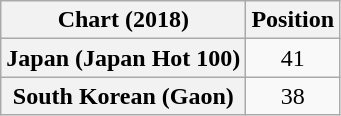<table class="wikitable sortable plainrowheaders" style="text-align:center">
<tr>
<th scope="col">Chart (2018)</th>
<th scope="col">Position</th>
</tr>
<tr>
<th scope="row">Japan (Japan Hot 100)</th>
<td>41</td>
</tr>
<tr>
<th scope="row">South Korean (Gaon)</th>
<td>38</td>
</tr>
</table>
